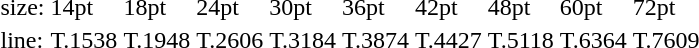<table style="margin-left:40px;">
<tr>
<td>size:</td>
<td>14pt</td>
<td>18pt</td>
<td>24pt</td>
<td>30pt</td>
<td>36pt</td>
<td>42pt</td>
<td>48pt</td>
<td>60pt</td>
<td>72pt</td>
</tr>
<tr>
<td>line:</td>
<td>T.1538</td>
<td>T.1948</td>
<td>T.2606</td>
<td>T.3184</td>
<td>T.3874</td>
<td>T.4427</td>
<td>T.5118</td>
<td>T.6364</td>
<td>T.7609</td>
</tr>
</table>
